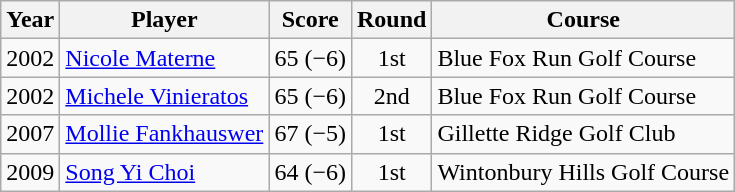<table class="wikitable">
<tr>
<th>Year</th>
<th>Player</th>
<th>Score</th>
<th>Round</th>
<th>Course</th>
</tr>
<tr>
<td>2002</td>
<td><a href='#'>Nicole Materne</a></td>
<td>65 (−6)</td>
<td align=center>1st</td>
<td>Blue Fox Run Golf Course</td>
</tr>
<tr>
<td>2002</td>
<td><a href='#'>Michele Vinieratos</a></td>
<td>65 (−6)</td>
<td align=center>2nd</td>
<td>Blue Fox Run Golf Course</td>
</tr>
<tr>
<td>2007</td>
<td><a href='#'>Mollie Fankhauswer</a></td>
<td>67 (−5)</td>
<td align=center>1st</td>
<td>Gillette Ridge Golf Club</td>
</tr>
<tr>
<td>2009</td>
<td><a href='#'>Song Yi Choi</a></td>
<td>64 (−6)</td>
<td align=center>1st</td>
<td>Wintonbury Hills Golf Course</td>
</tr>
</table>
